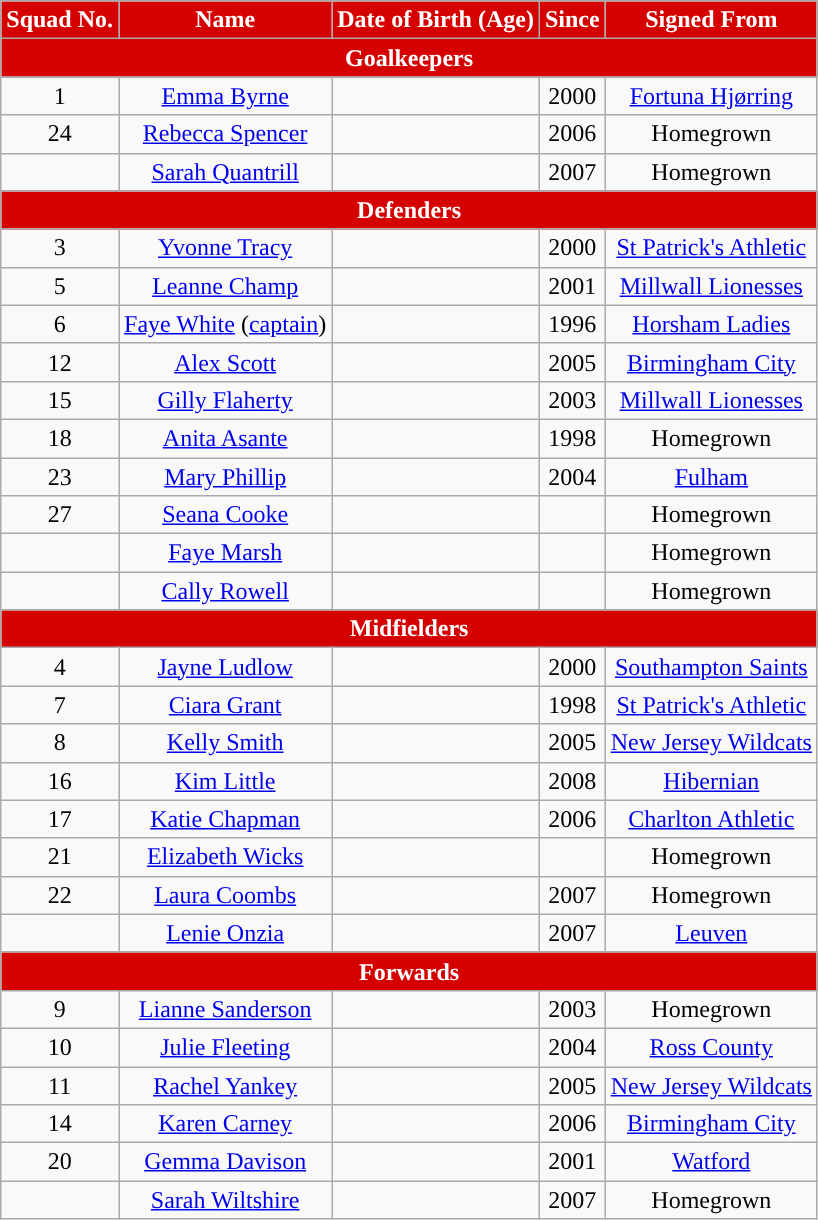<table class="wikitable" style="text-align:center; font-size:100%; ">
<tr>
<th style="background:#d50000; color:white; text-align:center;">Squad No.</th>
<th style="background:#d50000; color:white; text-align:center;">Name</th>
<th style="background:#d50000; color:white; text-align:center;">Date of Birth (Age)</th>
<th style="background:#d50000; color:white; text-align:center;">Since</th>
<th style="background:#d50000; color:white; text-align:center;">Signed From</th>
</tr>
<tr>
<th colspan="5" style="background:#d50000; color:white; text-align:center">Goalkeepers</th>
</tr>
<tr>
<td>1</td>
<td> <a href='#'>Emma Byrne</a></td>
<td></td>
<td>2000</td>
<td> <a href='#'>Fortuna Hjørring</a></td>
</tr>
<tr>
<td>24</td>
<td><em></em> <a href='#'>Rebecca Spencer</a></td>
<td></td>
<td>2006</td>
<td>Homegrown</td>
</tr>
<tr>
<td></td>
<td> <a href='#'>Sarah Quantrill</a></td>
<td></td>
<td>2007</td>
<td>Homegrown</td>
</tr>
<tr>
<th colspan="5" style="background:#d50000; color:white; text-align:center">Defenders</th>
</tr>
<tr>
<td>3</td>
<td> <a href='#'>Yvonne Tracy</a></td>
<td></td>
<td>2000</td>
<td> <a href='#'>St Patrick's Athletic</a></td>
</tr>
<tr>
<td>5</td>
<td> <a href='#'>Leanne Champ</a></td>
<td></td>
<td>2001</td>
<td> <a href='#'>Millwall Lionesses</a></td>
</tr>
<tr>
<td>6</td>
<td> <a href='#'>Faye White</a> (<a href='#'>captain</a>)</td>
<td></td>
<td>1996</td>
<td> <a href='#'>Horsham Ladies</a></td>
</tr>
<tr>
<td>12</td>
<td> <a href='#'>Alex Scott</a></td>
<td></td>
<td>2005</td>
<td> <a href='#'>Birmingham City</a></td>
</tr>
<tr>
<td>15</td>
<td> <a href='#'>Gilly Flaherty</a></td>
<td></td>
<td>2003</td>
<td> <a href='#'>Millwall Lionesses</a></td>
</tr>
<tr>
<td>18</td>
<td> <a href='#'>Anita Asante</a></td>
<td></td>
<td>1998</td>
<td>Homegrown</td>
</tr>
<tr>
<td>23</td>
<td> <a href='#'>Mary Phillip</a></td>
<td></td>
<td>2004</td>
<td> <a href='#'>Fulham</a></td>
</tr>
<tr>
<td>27</td>
<td> <a href='#'>Seana Cooke</a></td>
<td></td>
<td></td>
<td>Homegrown</td>
</tr>
<tr>
<td></td>
<td> <a href='#'>Faye Marsh</a></td>
<td></td>
<td></td>
<td>Homegrown</td>
</tr>
<tr>
<td></td>
<td> <a href='#'>Cally Rowell</a></td>
<td></td>
<td></td>
<td>Homegrown</td>
</tr>
<tr>
<th colspan="5" style="background:#d50000; color:white; text-align:center">Midfielders</th>
</tr>
<tr>
<td>4</td>
<td> <a href='#'>Jayne Ludlow</a></td>
<td></td>
<td>2000</td>
<td><em></em> <a href='#'>Southampton Saints</a></td>
</tr>
<tr>
<td>7</td>
<td> <a href='#'>Ciara Grant</a></td>
<td></td>
<td>1998</td>
<td> <a href='#'>St Patrick's Athletic</a></td>
</tr>
<tr>
<td>8</td>
<td> <a href='#'>Kelly Smith</a></td>
<td></td>
<td>2005</td>
<td> <a href='#'>New Jersey Wildcats</a></td>
</tr>
<tr>
<td>16</td>
<td> <a href='#'>Kim Little</a></td>
<td></td>
<td>2008</td>
<td> <a href='#'>Hibernian</a></td>
</tr>
<tr>
<td>17</td>
<td><em></em> <a href='#'>Katie Chapman</a></td>
<td></td>
<td>2006</td>
<td> <a href='#'>Charlton Athletic</a></td>
</tr>
<tr>
<td>21</td>
<td> <a href='#'>Elizabeth Wicks</a></td>
<td></td>
<td></td>
<td>Homegrown</td>
</tr>
<tr>
<td>22</td>
<td><em></em> <a href='#'>Laura Coombs</a></td>
<td></td>
<td>2007</td>
<td>Homegrown</td>
</tr>
<tr>
<td></td>
<td> <a href='#'>Lenie Onzia</a></td>
<td></td>
<td>2007</td>
<td> <a href='#'>Leuven</a></td>
</tr>
<tr>
<th colspan="5" style="background:#d50000; color:white; text-align:center">Forwards</th>
</tr>
<tr>
<td>9</td>
<td> <a href='#'>Lianne Sanderson</a></td>
<td></td>
<td>2003</td>
<td>Homegrown</td>
</tr>
<tr>
<td>10</td>
<td> <a href='#'>Julie Fleeting</a></td>
<td></td>
<td>2004</td>
<td> <a href='#'>Ross County</a></td>
</tr>
<tr>
<td>11</td>
<td> <a href='#'>Rachel Yankey</a></td>
<td></td>
<td>2005</td>
<td> <a href='#'>New Jersey Wildcats</a></td>
</tr>
<tr>
<td>14</td>
<td> <a href='#'>Karen Carney</a></td>
<td></td>
<td>2006</td>
<td> <a href='#'>Birmingham City</a></td>
</tr>
<tr>
<td>20</td>
<td> <a href='#'>Gemma Davison</a></td>
<td></td>
<td>2001</td>
<td> <a href='#'>Watford</a></td>
</tr>
<tr>
<td></td>
<td> <a href='#'>Sarah Wiltshire</a></td>
<td></td>
<td>2007</td>
<td>Homegrown</td>
</tr>
</table>
